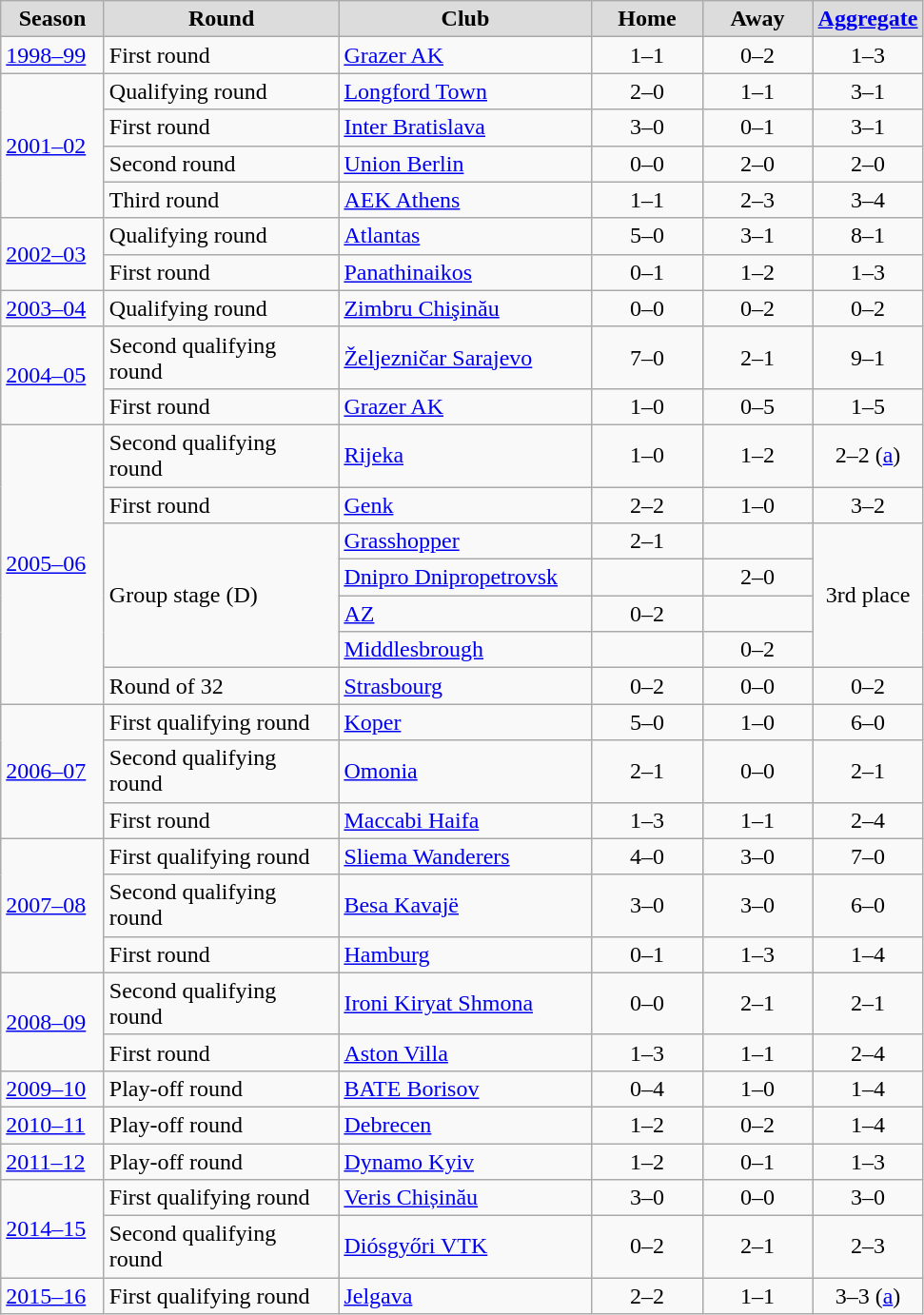<table class="wikitable" style="text-align: center;">
<tr>
<th width="65" style="background:#DCDCDC">Season</th>
<th width="157" style="background:#DCDCDC">Round</th>
<th width="170" style="background:#DCDCDC">Club</th>
<th width="70" style="background:#DCDCDC">Home</th>
<th width="70" style="background:#DCDCDC">Away</th>
<th width="67" style="background:#DCDCDC"><a href='#'>Aggregate</a></th>
</tr>
<tr>
<td align=left><a href='#'>1998–99</a></td>
<td align=left>First round</td>
<td align=left> <a href='#'>Grazer AK</a></td>
<td>1–1</td>
<td>0–2</td>
<td>1–3</td>
</tr>
<tr>
<td rowspan=4 align=left><a href='#'>2001–02</a></td>
<td align=left>Qualifying round</td>
<td align=left> <a href='#'>Longford Town</a></td>
<td>2–0</td>
<td>1–1</td>
<td>3–1</td>
</tr>
<tr>
<td align=left>First round</td>
<td align=left> <a href='#'>Inter Bratislava</a></td>
<td>3–0</td>
<td>0–1</td>
<td>3–1</td>
</tr>
<tr>
<td align=left>Second round</td>
<td align=left> <a href='#'>Union Berlin</a></td>
<td>0–0</td>
<td>2–0</td>
<td>2–0</td>
</tr>
<tr>
<td align=left>Third round</td>
<td align=left> <a href='#'>AEK Athens</a></td>
<td>1–1</td>
<td>2–3</td>
<td>3–4</td>
</tr>
<tr>
<td rowspan=2 align=left><a href='#'>2002–03</a></td>
<td align=left>Qualifying round</td>
<td align=left> <a href='#'>Atlantas</a></td>
<td>5–0</td>
<td>3–1</td>
<td>8–1</td>
</tr>
<tr>
<td align=left>First round</td>
<td align=left> <a href='#'>Panathinaikos</a></td>
<td>0–1</td>
<td>1–2 </td>
<td>1–3</td>
</tr>
<tr>
<td align=left><a href='#'>2003–04</a></td>
<td align=left>Qualifying round</td>
<td align=left> <a href='#'>Zimbru Chişinău</a></td>
<td>0–0</td>
<td>0–2</td>
<td>0–2</td>
</tr>
<tr>
<td rowspan=2 align=left><a href='#'>2004–05</a></td>
<td align=left>Second qualifying round</td>
<td align=left> <a href='#'>Željezničar Sarajevo</a></td>
<td>7–0</td>
<td>2–1</td>
<td>9–1</td>
</tr>
<tr>
<td align=left>First round</td>
<td align=left> <a href='#'>Grazer AK</a></td>
<td>1–0</td>
<td>0–5</td>
<td>1–5</td>
</tr>
<tr>
<td rowspan=7 align=left><a href='#'>2005–06</a></td>
<td align=left>Second qualifying round</td>
<td align=left> <a href='#'>Rijeka</a></td>
<td>1–0</td>
<td>1–2</td>
<td>2–2 (<a href='#'>a</a>)</td>
</tr>
<tr>
<td align=left>First round</td>
<td align=left> <a href='#'>Genk</a></td>
<td>2–2</td>
<td>1–0</td>
<td>3–2</td>
</tr>
<tr>
<td rowspan=4 align=left>Group stage (D)</td>
<td align=left> <a href='#'>Grasshopper</a></td>
<td>2–1</td>
<td></td>
<td rowspan="4">3rd place</td>
</tr>
<tr>
<td align=left> <a href='#'>Dnipro Dnipropetrovsk</a></td>
<td></td>
<td>2–0</td>
</tr>
<tr>
<td align=left> <a href='#'>AZ</a></td>
<td>0–2</td>
<td></td>
</tr>
<tr>
<td align=left> <a href='#'>Middlesbrough</a></td>
<td></td>
<td>0–2</td>
</tr>
<tr>
<td align=left>Round of 32</td>
<td align=left> <a href='#'>Strasbourg</a></td>
<td>0–2</td>
<td>0–0</td>
<td>0–2</td>
</tr>
<tr>
<td rowspan=3 align=left><a href='#'>2006–07</a></td>
<td align=left>First qualifying round</td>
<td align=left> <a href='#'>Koper</a></td>
<td>5–0</td>
<td>1–0</td>
<td>6–0</td>
</tr>
<tr>
<td align=left>Second qualifying round</td>
<td align=left> <a href='#'>Omonia</a></td>
<td>2–1</td>
<td>0–0</td>
<td>2–1</td>
</tr>
<tr>
<td align=left>First round</td>
<td align=left> <a href='#'>Maccabi Haifa</a></td>
<td>1–3</td>
<td>1–1</td>
<td>2–4</td>
</tr>
<tr>
<td rowspan=3 align=left><a href='#'>2007–08</a></td>
<td align=left>First qualifying round</td>
<td align=left> <a href='#'>Sliema Wanderers</a></td>
<td>4–0</td>
<td>3–0</td>
<td>7–0</td>
</tr>
<tr>
<td align=left>Second qualifying round</td>
<td align=left> <a href='#'>Besa Kavajë</a></td>
<td>3–0</td>
<td>3–0</td>
<td>6–0</td>
</tr>
<tr>
<td align=left>First round</td>
<td align=left> <a href='#'>Hamburg</a></td>
<td>0–1</td>
<td>1–3</td>
<td>1–4</td>
</tr>
<tr>
<td rowspan=2 align=left><a href='#'>2008–09</a></td>
<td align=left>Second qualifying round</td>
<td align=left> <a href='#'>Ironi Kiryat Shmona</a></td>
<td>0–0</td>
<td>2–1</td>
<td>2–1</td>
</tr>
<tr>
<td align=left>First round</td>
<td align=left> <a href='#'>Aston Villa</a></td>
<td>1–3</td>
<td>1–1</td>
<td>2–4</td>
</tr>
<tr>
<td align=left><a href='#'>2009–10</a></td>
<td align=left>Play-off round</td>
<td align=left> <a href='#'>BATE Borisov</a></td>
<td>0–4 </td>
<td>1–0</td>
<td>1–4</td>
</tr>
<tr>
<td align=left><a href='#'>2010–11</a></td>
<td align=left>Play-off round</td>
<td align=left> <a href='#'>Debrecen</a></td>
<td>1–2</td>
<td>0–2</td>
<td>1–4</td>
</tr>
<tr>
<td align=left><a href='#'>2011–12</a></td>
<td align=left>Play-off round</td>
<td align=left> <a href='#'>Dynamo Kyiv</a></td>
<td>1–2</td>
<td>0–1</td>
<td>1–3</td>
</tr>
<tr>
<td rowspan=2 align=left><a href='#'>2014–15</a></td>
<td align=left>First qualifying round</td>
<td align=left> <a href='#'>Veris Chișinău</a></td>
<td>3–0</td>
<td>0–0</td>
<td>3–0</td>
</tr>
<tr>
<td align=left>Second qualifying round</td>
<td align=left> <a href='#'>Diósgyőri VTK</a></td>
<td>0–2</td>
<td>2–1</td>
<td>2–3</td>
</tr>
<tr>
<td rowspan=1 align=left><a href='#'>2015–16</a></td>
<td align=left>First qualifying round</td>
<td align=left> <a href='#'>Jelgava</a></td>
<td>2–2</td>
<td>1–1</td>
<td>3–3 (<a href='#'>a</a>)</td>
</tr>
</table>
